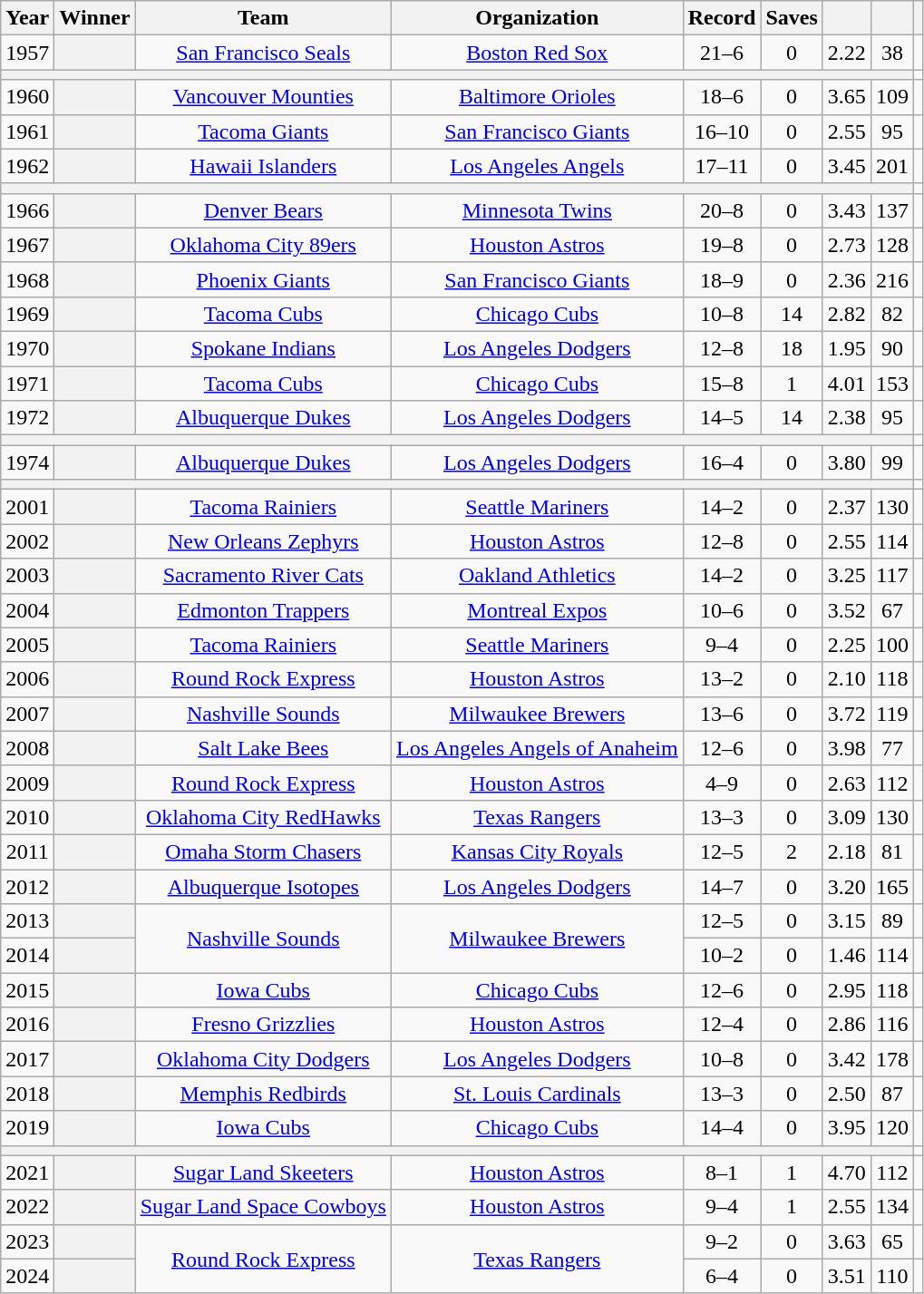<table class="wikitable sortable plainrowheaders" style="text-align:center">
<tr>
<th scope="col">Year</th>
<th scope="col">Winner</th>
<th scope="col">Team</th>
<th scope="col">Organization</th>
<th scope="col">Record</th>
<th scope="col">Saves</th>
<th scope="col"></th>
<th scope="col"></th>
<th scope="col" class="unsortable"></th>
</tr>
<tr>
<td>1957</td>
<th scope="row" style="text-align:center"></th>
<td><a href='#'>San Francisco Seals</a></td>
<td><a href='#'>Boston Red Sox</a></td>
<td>21–6</td>
<td>0</td>
<td>2.22</td>
<td>38</td>
<td></td>
</tr>
<tr>
<th scope="row" style="text-align:center" colspan="8"></th>
<td></td>
</tr>
<tr>
<td>1960</td>
<th scope="row" style="text-align:center"></th>
<td><a href='#'>Vancouver Mounties</a></td>
<td><a href='#'>Baltimore Orioles</a></td>
<td>18–6</td>
<td>0</td>
<td>3.65</td>
<td>109</td>
<td></td>
</tr>
<tr>
<td>1961</td>
<th scope="row" style="text-align:center"></th>
<td><a href='#'>Tacoma Giants</a></td>
<td><a href='#'>San Francisco Giants</a></td>
<td>16–10</td>
<td>0</td>
<td>2.55</td>
<td>95</td>
<td></td>
</tr>
<tr>
<td>1962</td>
<th scope="row" style="text-align:center"></th>
<td><a href='#'>Hawaii Islanders</a></td>
<td><a href='#'>Los Angeles Angels</a></td>
<td>17–11</td>
<td>0</td>
<td>3.45</td>
<td>201</td>
<td></td>
</tr>
<tr>
<th scope="row" style="text-align:center" colspan="8"></th>
<td></td>
</tr>
<tr>
<td>1966</td>
<th scope="row" style="text-align:center"></th>
<td><a href='#'>Denver Bears</a></td>
<td><a href='#'>Minnesota Twins</a></td>
<td>20–8</td>
<td>0</td>
<td>3.43</td>
<td>137</td>
<td></td>
</tr>
<tr>
<td>1967</td>
<th scope="row" style="text-align:center"></th>
<td><a href='#'>Oklahoma City 89ers</a></td>
<td><a href='#'>Houston Astros</a></td>
<td>19–8</td>
<td>0</td>
<td>2.73</td>
<td>128</td>
<td></td>
</tr>
<tr>
<td>1968</td>
<th scope="row" style="text-align:center"></th>
<td><a href='#'>Phoenix Giants</a></td>
<td><a href='#'>San Francisco Giants</a></td>
<td>18–9</td>
<td>0</td>
<td>2.36</td>
<td>216</td>
<td></td>
</tr>
<tr>
<td>1969</td>
<th scope="row" style="text-align:center"></th>
<td><a href='#'>Tacoma Cubs</a></td>
<td><a href='#'>Chicago Cubs</a></td>
<td>10–8</td>
<td>14</td>
<td>2.82</td>
<td>82</td>
<td></td>
</tr>
<tr>
<td>1970</td>
<th scope="row" style="text-align:center"> </th>
<td><a href='#'>Spokane Indians</a></td>
<td><a href='#'>Los Angeles Dodgers</a></td>
<td>12–8</td>
<td>18</td>
<td>1.95</td>
<td>90</td>
<td></td>
</tr>
<tr>
<td>1971</td>
<th scope="row" style="text-align:center"></th>
<td><a href='#'>Tacoma Cubs</a></td>
<td><a href='#'>Chicago Cubs</a></td>
<td>15–8</td>
<td>1</td>
<td>4.01</td>
<td>153</td>
<td></td>
</tr>
<tr>
<td>1972</td>
<th scope="row" style="text-align:center"> </th>
<td><a href='#'>Albuquerque Dukes</a></td>
<td><a href='#'>Los Angeles Dodgers</a></td>
<td>14–5</td>
<td>14</td>
<td>2.38</td>
<td>95</td>
<td></td>
</tr>
<tr>
<th scope="row" style="text-align:center" colspan="8"></th>
<td></td>
</tr>
<tr>
<td>1974</td>
<th scope="row" style="text-align:center"></th>
<td><a href='#'>Albuquerque Dukes</a></td>
<td><a href='#'>Los Angeles Dodgers</a></td>
<td>16–4</td>
<td>0</td>
<td>3.80</td>
<td>99</td>
<td></td>
</tr>
<tr>
<th scope="row" style="text-align:center" colspan="8"></th>
<td></td>
</tr>
<tr>
<td>2001</td>
<th scope="row" style="text-align:center"></th>
<td><a href='#'>Tacoma Rainiers</a></td>
<td><a href='#'>Seattle Mariners</a></td>
<td>14–2</td>
<td>0</td>
<td>2.37</td>
<td>130</td>
<td></td>
</tr>
<tr>
<td>2002</td>
<th scope="row" style="text-align:center"></th>
<td><a href='#'>New Orleans Zephyrs</a></td>
<td><a href='#'>Houston Astros</a></td>
<td>12–8</td>
<td>0</td>
<td>2.55</td>
<td>114</td>
<td></td>
</tr>
<tr>
<td>2003</td>
<th scope="row" style="text-align:center"></th>
<td><a href='#'>Sacramento River Cats</a></td>
<td><a href='#'>Oakland Athletics</a></td>
<td>14–2</td>
<td>0</td>
<td>3.25</td>
<td>117</td>
<td></td>
</tr>
<tr>
<td>2004</td>
<th scope="row" style="text-align:center"></th>
<td><a href='#'>Edmonton Trappers</a></td>
<td><a href='#'>Montreal Expos</a></td>
<td>10–6</td>
<td>0</td>
<td>3.52</td>
<td>67</td>
<td></td>
</tr>
<tr>
<td>2005</td>
<th scope="row" style="text-align:center"></th>
<td><a href='#'>Tacoma Rainiers</a></td>
<td><a href='#'>Seattle Mariners</a></td>
<td>9–4</td>
<td>0</td>
<td>2.25</td>
<td>100</td>
<td></td>
</tr>
<tr>
<td>2006</td>
<th scope="row" style="text-align:center"></th>
<td><a href='#'>Round Rock Express</a></td>
<td><a href='#'>Houston Astros</a></td>
<td>13–2</td>
<td>0</td>
<td>2.10</td>
<td>118</td>
<td></td>
</tr>
<tr>
<td>2007</td>
<th scope="row" style="text-align:center"></th>
<td><a href='#'>Nashville Sounds</a></td>
<td><a href='#'>Milwaukee Brewers</a></td>
<td>13–6</td>
<td>0</td>
<td>3.72</td>
<td>119</td>
<td></td>
</tr>
<tr>
<td>2008</td>
<th scope="row" style="text-align:center"></th>
<td><a href='#'>Salt Lake Bees</a></td>
<td><a href='#'>Los Angeles Angels of Anaheim</a></td>
<td>12–6</td>
<td>0</td>
<td>3.98</td>
<td>77</td>
<td></td>
</tr>
<tr>
<td>2009</td>
<th scope="row" style="text-align:center"></th>
<td><a href='#'>Round Rock Express</a></td>
<td><a href='#'>Houston Astros</a></td>
<td>4–9</td>
<td>0</td>
<td>2.63</td>
<td>112</td>
<td></td>
</tr>
<tr>
<td>2010</td>
<th scope="row" style="text-align:center"></th>
<td><a href='#'>Oklahoma City RedHawks</a></td>
<td><a href='#'>Texas Rangers</a></td>
<td>13–3</td>
<td>0</td>
<td>3.09</td>
<td>130</td>
<td></td>
</tr>
<tr>
<td>2011</td>
<th scope="row" style="text-align:center"></th>
<td><a href='#'>Omaha Storm Chasers</a></td>
<td><a href='#'>Kansas City Royals</a></td>
<td>12–5</td>
<td>2</td>
<td>2.18</td>
<td>81</td>
<td></td>
</tr>
<tr>
<td>2012</td>
<th scope="row" style="text-align:center"></th>
<td><a href='#'>Albuquerque Isotopes</a></td>
<td><a href='#'>Los Angeles Dodgers</a></td>
<td>14–7</td>
<td>0</td>
<td>3.20</td>
<td>165</td>
<td></td>
</tr>
<tr>
<td>2013</td>
<th scope="row" style="text-align:center"></th>
<td rowspan="2"><a href='#'>Nashville Sounds</a></td>
<td rowspan="2"><a href='#'>Milwaukee Brewers</a></td>
<td>12–5</td>
<td>0</td>
<td>3.15</td>
<td>89</td>
<td></td>
</tr>
<tr>
<td>2014</td>
<th scope="row" style="text-align:center"></th>
<td>10–2</td>
<td>0</td>
<td>1.46</td>
<td>114</td>
<td></td>
</tr>
<tr>
<td>2015</td>
<th scope="row" style="text-align:center"></th>
<td><a href='#'>Iowa Cubs</a></td>
<td><a href='#'>Chicago Cubs</a></td>
<td>12–6</td>
<td>0</td>
<td>2.95</td>
<td>118</td>
<td></td>
</tr>
<tr>
<td>2016</td>
<th scope="row" style="text-align:center"></th>
<td><a href='#'>Fresno Grizzlies</a></td>
<td><a href='#'>Houston Astros</a></td>
<td>12–4</td>
<td>0</td>
<td>2.86</td>
<td>116</td>
<td></td>
</tr>
<tr>
<td>2017</td>
<th scope="row" style="text-align:center"></th>
<td><a href='#'>Oklahoma City Dodgers</a></td>
<td><a href='#'>Los Angeles Dodgers</a></td>
<td>10–8</td>
<td>0</td>
<td>3.42</td>
<td>178</td>
<td></td>
</tr>
<tr>
<td>2018</td>
<th scope="row" style="text-align:center"></th>
<td><a href='#'>Memphis Redbirds</a></td>
<td><a href='#'>St. Louis Cardinals</a></td>
<td>13–3</td>
<td>0</td>
<td>2.50</td>
<td>87</td>
<td></td>
</tr>
<tr>
<td>2019</td>
<th scope="row" style="text-align:center"></th>
<td><a href='#'>Iowa Cubs</a></td>
<td><a href='#'>Chicago Cubs</a></td>
<td>14–4</td>
<td>0</td>
<td>3.95</td>
<td>120</td>
<td></td>
</tr>
<tr>
<th scope="row" style="text-align:center" colspan="8"></th>
<td></td>
</tr>
<tr>
<td>2021</td>
<th scope="row" style="text-align:center"></th>
<td><a href='#'>Sugar Land Skeeters</a></td>
<td><a href='#'>Houston Astros</a></td>
<td>8–1</td>
<td>1</td>
<td>4.70</td>
<td>112</td>
<td></td>
</tr>
<tr>
<td>2022</td>
<th scope="row" style="text-align:center"></th>
<td><a href='#'>Sugar Land Space Cowboys</a></td>
<td><a href='#'>Houston Astros</a></td>
<td>9–4</td>
<td>1</td>
<td>2.55</td>
<td>134</td>
<td></td>
</tr>
<tr>
<td>2023</td>
<th scope="row" style="text-align:center"></th>
<td rowspan="2"><a href='#'>Round Rock Express</a></td>
<td rowspan="2"><a href='#'>Texas Rangers</a></td>
<td>9–2</td>
<td>0</td>
<td>3.63</td>
<td>65</td>
<td></td>
</tr>
<tr>
<td>2024</td>
<th scope="row" style="text-align:center"></th>
<td>6–4</td>
<td>0</td>
<td>3.51</td>
<td>110</td>
<td></td>
</tr>
</table>
